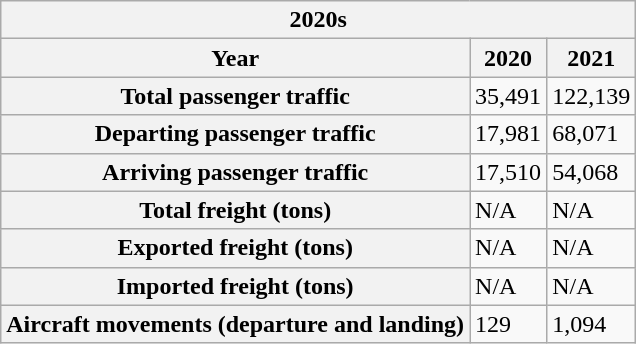<table class="wikitable mw-collapsible">
<tr>
<th colspan="3">2020s</th>
</tr>
<tr>
<th>Year</th>
<th>2020</th>
<th>2021</th>
</tr>
<tr>
<th>Total passenger traffic</th>
<td>35,491</td>
<td>122,139</td>
</tr>
<tr>
<th>Departing passenger traffic</th>
<td>17,981</td>
<td>68,071</td>
</tr>
<tr>
<th>Arriving passenger traffic</th>
<td>17,510</td>
<td>54,068</td>
</tr>
<tr>
<th>Total freight (tons)</th>
<td>N/A</td>
<td>N/A</td>
</tr>
<tr>
<th>Exported freight (tons)</th>
<td>N/A</td>
<td>N/A</td>
</tr>
<tr>
<th>Imported freight (tons)</th>
<td>N/A</td>
<td>N/A</td>
</tr>
<tr>
<th>Aircraft movements (departure and landing)</th>
<td>129</td>
<td>1,094</td>
</tr>
</table>
